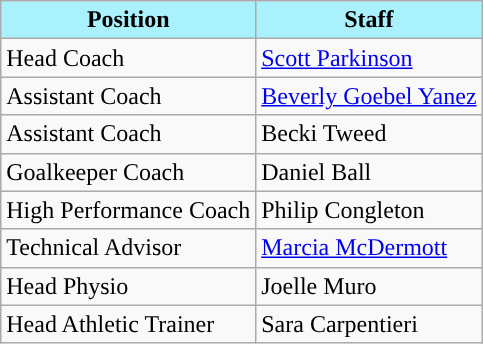<table class="wikitable">
<tr>
<th style="background:#A9F1FD; color:#000000;">Position</th>
<th style="background:#A9F1FD; color:#000000;">Staff</th>
</tr>
<tr>
<td>Head Coach</td>
<td> <a href='#'>Scott Parkinson</a></td>
</tr>
<tr>
<td>Assistant Coach</td>
<td> <a href='#'>Beverly Goebel Yanez</a></td>
</tr>
<tr>
<td>Assistant Coach</td>
<td> Becki Tweed</td>
</tr>
<tr>
<td>Goalkeeper Coach</td>
<td> Daniel Ball</td>
</tr>
<tr>
<td>High Performance Coach</td>
<td> Philip Congleton</td>
</tr>
<tr>
<td>Technical Advisor</td>
<td> <a href='#'>Marcia McDermott</a></td>
</tr>
<tr>
<td>Head Physio</td>
<td> Joelle Muro</td>
</tr>
<tr>
<td>Head Athletic Trainer</td>
<td> Sara Carpentieri</td>
</tr>
</table>
